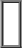<table border="1" cellpadding="5" cellspacing="0" align="center">
<tr>
<td><br></td>
</tr>
<tr>
</tr>
</table>
